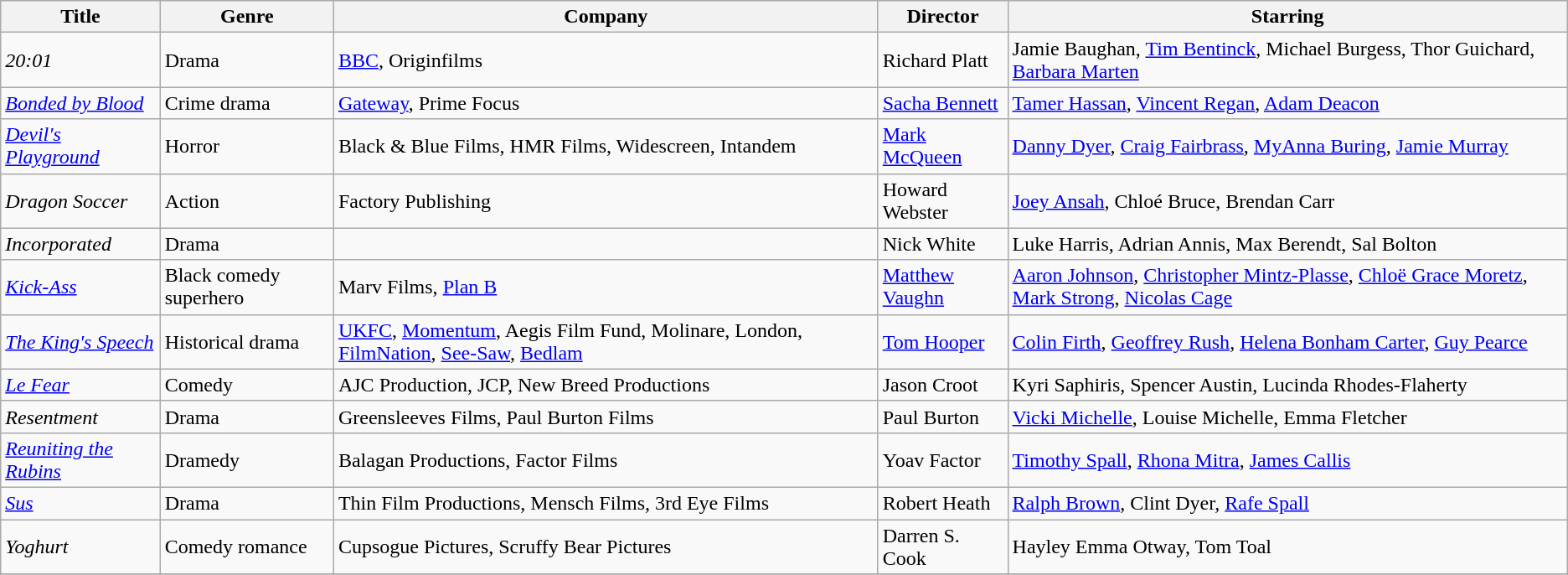<table class="wikitable unsortable">
<tr>
<th>Title</th>
<th>Genre</th>
<th>Company</th>
<th>Director</th>
<th>Starring</th>
</tr>
<tr>
<td><em>20:01</em></td>
<td>Drama</td>
<td><a href='#'>BBC</a>, Originfilms</td>
<td>Richard Platt</td>
<td>Jamie Baughan, <a href='#'>Tim Bentinck</a>, Michael Burgess, Thor Guichard, <a href='#'>Barbara Marten</a></td>
</tr>
<tr>
<td><em><a href='#'>Bonded by Blood</a></em></td>
<td>Crime drama</td>
<td><a href='#'>Gateway</a>, Prime Focus</td>
<td><a href='#'>Sacha Bennett</a></td>
<td><a href='#'>Tamer Hassan</a>, <a href='#'>Vincent Regan</a>, <a href='#'>Adam Deacon</a></td>
</tr>
<tr>
<td><em><a href='#'>Devil's Playground</a></em></td>
<td>Horror</td>
<td>Black & Blue Films, HMR Films, Widescreen, Intandem</td>
<td><a href='#'>Mark McQueen</a></td>
<td><a href='#'>Danny Dyer</a>, <a href='#'>Craig Fairbrass</a>, <a href='#'>MyAnna Buring</a>, <a href='#'>Jamie Murray</a></td>
</tr>
<tr>
<td><em>Dragon Soccer</em></td>
<td>Action</td>
<td>Factory Publishing</td>
<td>Howard Webster</td>
<td><a href='#'>Joey Ansah</a>, Chloé Bruce, Brendan Carr</td>
</tr>
<tr>
<td><em>Incorporated</em></td>
<td>Drama</td>
<td></td>
<td>Nick White</td>
<td>Luke Harris, Adrian Annis, Max Berendt, Sal Bolton</td>
</tr>
<tr>
<td><em><a href='#'>Kick-Ass</a></em></td>
<td>Black comedy superhero</td>
<td>Marv Films, <a href='#'>Plan B</a></td>
<td><a href='#'>Matthew Vaughn</a></td>
<td><a href='#'>Aaron Johnson</a>, <a href='#'>Christopher Mintz-Plasse</a>, <a href='#'>Chloë Grace Moretz</a>, <a href='#'>Mark Strong</a>, <a href='#'>Nicolas Cage</a></td>
</tr>
<tr>
<td><em><a href='#'>The King's Speech</a></em></td>
<td>Historical drama</td>
<td><a href='#'>UKFC</a>, <a href='#'>Momentum</a>, Aegis Film Fund, Molinare, London, <a href='#'>FilmNation</a>, <a href='#'>See-Saw</a>, <a href='#'>Bedlam</a></td>
<td><a href='#'>Tom Hooper</a></td>
<td><a href='#'>Colin Firth</a>, <a href='#'>Geoffrey Rush</a>, <a href='#'>Helena Bonham Carter</a>, <a href='#'>Guy Pearce</a></td>
</tr>
<tr>
<td><em><a href='#'>Le Fear</a></em></td>
<td>Comedy</td>
<td>AJC Production, JCP, New Breed Productions</td>
<td>Jason Croot</td>
<td>Kyri Saphiris, Spencer Austin, Lucinda Rhodes-Flaherty</td>
</tr>
<tr>
<td><em>Resentment</em></td>
<td>Drama</td>
<td>Greensleeves Films, Paul Burton Films</td>
<td>Paul Burton</td>
<td><a href='#'>Vicki Michelle</a>, Louise Michelle, Emma Fletcher</td>
</tr>
<tr>
<td><em><a href='#'>Reuniting the Rubins</a></em></td>
<td>Dramedy</td>
<td>Balagan Productions, Factor Films</td>
<td>Yoav Factor</td>
<td><a href='#'>Timothy Spall</a>, <a href='#'>Rhona Mitra</a>, <a href='#'>James Callis</a></td>
</tr>
<tr>
<td><em><a href='#'>Sus</a></em></td>
<td>Drama</td>
<td>Thin Film Productions, Mensch Films, 3rd Eye Films</td>
<td>Robert Heath</td>
<td><a href='#'>Ralph Brown</a>, Clint Dyer, <a href='#'>Rafe Spall</a></td>
</tr>
<tr>
<td><em>Yoghurt</em></td>
<td>Comedy romance</td>
<td>Cupsogue Pictures, Scruffy Bear Pictures</td>
<td>Darren S. Cook</td>
<td>Hayley Emma Otway, Tom Toal</td>
</tr>
<tr>
</tr>
</table>
